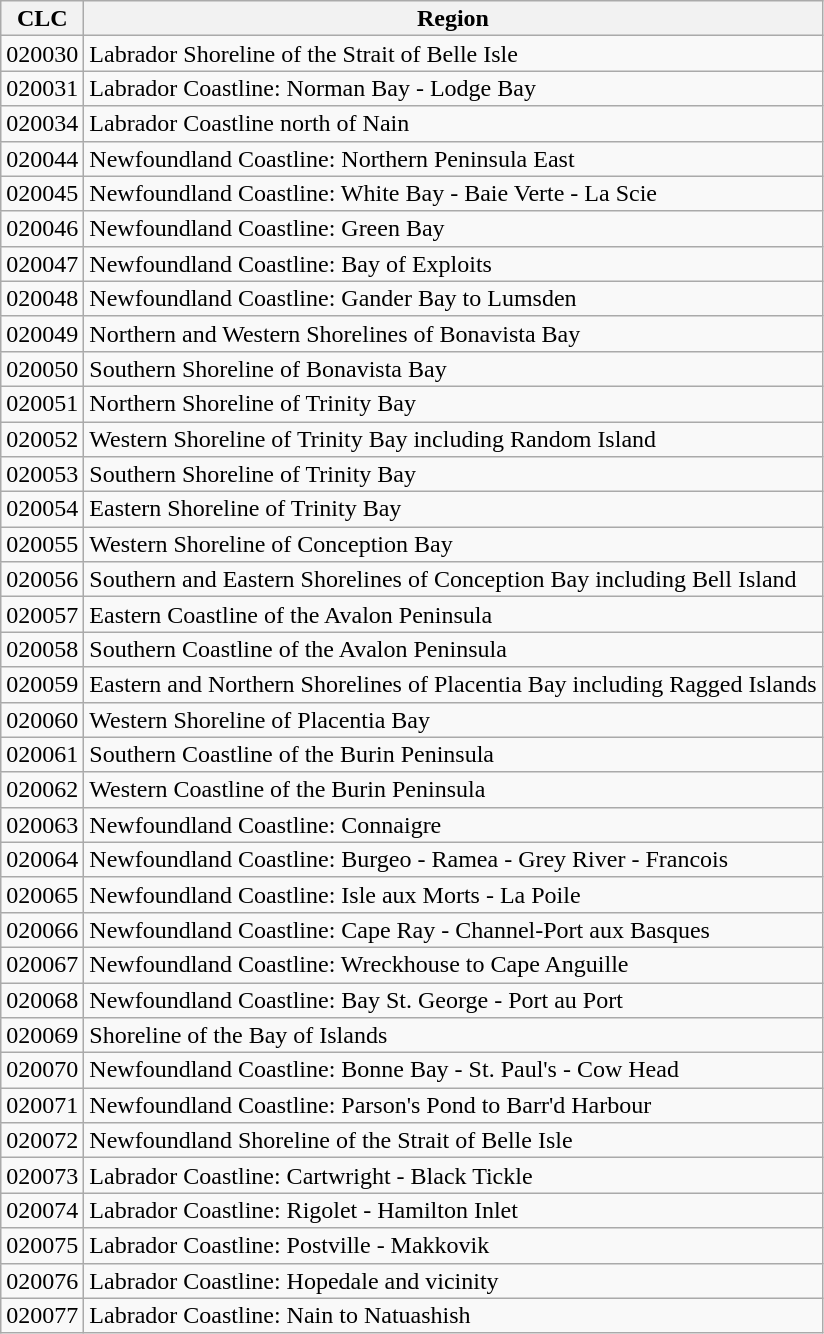<table class="wikitable" style="line-height: 100%;">
<tr>
<th>CLC</th>
<th>Region</th>
</tr>
<tr>
<td>020030</td>
<td>Labrador Shoreline of the Strait of Belle Isle</td>
</tr>
<tr>
<td>020031</td>
<td>Labrador Coastline: Norman Bay - Lodge Bay</td>
</tr>
<tr>
<td>020034</td>
<td>Labrador Coastline north of Nain</td>
</tr>
<tr>
<td>020044</td>
<td>Newfoundland Coastline: Northern Peninsula East</td>
</tr>
<tr>
<td>020045</td>
<td>Newfoundland Coastline: White Bay - Baie Verte - La Scie</td>
</tr>
<tr>
<td>020046</td>
<td>Newfoundland Coastline: Green Bay</td>
</tr>
<tr>
<td>020047</td>
<td>Newfoundland Coastline: Bay of Exploits</td>
</tr>
<tr>
<td>020048</td>
<td>Newfoundland Coastline: Gander Bay to Lumsden</td>
</tr>
<tr>
<td>020049</td>
<td>Northern and Western Shorelines of Bonavista Bay</td>
</tr>
<tr>
<td>020050</td>
<td>Southern Shoreline of Bonavista Bay</td>
</tr>
<tr>
<td>020051</td>
<td>Northern Shoreline of Trinity Bay</td>
</tr>
<tr>
<td>020052</td>
<td>Western Shoreline of Trinity Bay including Random Island</td>
</tr>
<tr>
<td>020053</td>
<td>Southern Shoreline of Trinity Bay</td>
</tr>
<tr>
<td>020054</td>
<td>Eastern Shoreline of Trinity Bay</td>
</tr>
<tr>
<td>020055</td>
<td>Western Shoreline of Conception Bay</td>
</tr>
<tr>
<td>020056</td>
<td>Southern and Eastern Shorelines of Conception Bay including Bell Island</td>
</tr>
<tr>
<td>020057</td>
<td>Eastern Coastline of the Avalon Peninsula</td>
</tr>
<tr>
<td>020058</td>
<td>Southern Coastline of the Avalon Peninsula</td>
</tr>
<tr>
<td>020059</td>
<td>Eastern and Northern Shorelines of Placentia Bay including Ragged Islands</td>
</tr>
<tr>
<td>020060</td>
<td>Western Shoreline of Placentia Bay</td>
</tr>
<tr>
<td>020061</td>
<td>Southern Coastline of the Burin Peninsula</td>
</tr>
<tr>
<td>020062</td>
<td>Western Coastline of the Burin Peninsula</td>
</tr>
<tr>
<td>020063</td>
<td>Newfoundland Coastline: Connaigre</td>
</tr>
<tr>
<td>020064</td>
<td>Newfoundland Coastline: Burgeo - Ramea - Grey River - Francois</td>
</tr>
<tr>
<td>020065</td>
<td>Newfoundland Coastline: Isle aux Morts - La Poile</td>
</tr>
<tr>
<td>020066</td>
<td>Newfoundland Coastline: Cape Ray - Channel-Port aux Basques</td>
</tr>
<tr>
<td>020067</td>
<td>Newfoundland Coastline: Wreckhouse to Cape Anguille</td>
</tr>
<tr>
<td>020068</td>
<td>Newfoundland Coastline: Bay St. George - Port au Port</td>
</tr>
<tr>
<td>020069</td>
<td>Shoreline of the Bay of Islands</td>
</tr>
<tr>
<td>020070</td>
<td>Newfoundland Coastline: Bonne Bay - St. Paul's - Cow Head</td>
</tr>
<tr>
<td>020071</td>
<td>Newfoundland Coastline: Parson's Pond to Barr'd Harbour</td>
</tr>
<tr>
<td>020072</td>
<td>Newfoundland Shoreline of the Strait of Belle Isle</td>
</tr>
<tr>
<td>020073</td>
<td>Labrador Coastline: Cartwright - Black Tickle</td>
</tr>
<tr>
<td>020074</td>
<td>Labrador Coastline: Rigolet - Hamilton Inlet</td>
</tr>
<tr>
<td>020075</td>
<td>Labrador Coastline: Postville - Makkovik</td>
</tr>
<tr>
<td>020076</td>
<td>Labrador Coastline: Hopedale and vicinity</td>
</tr>
<tr>
<td>020077</td>
<td>Labrador Coastline: Nain to Natuashish</td>
</tr>
</table>
